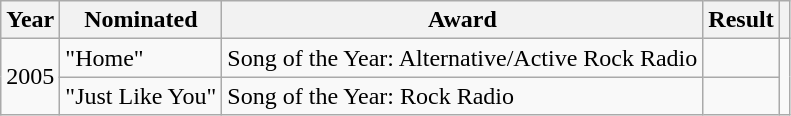<table class="wikitable">
<tr>
<th>Year</th>
<th>Nominated</th>
<th>Award</th>
<th>Result</th>
<th></th>
</tr>
<tr>
<td rowspan="2">2005</td>
<td>"Home"</td>
<td>Song of the Year: Alternative/Active Rock Radio</td>
<td></td>
<td style="text-align:center;" rowspan="2"></td>
</tr>
<tr>
<td>"Just Like You"</td>
<td>Song of the Year: Rock Radio</td>
<td></td>
</tr>
</table>
